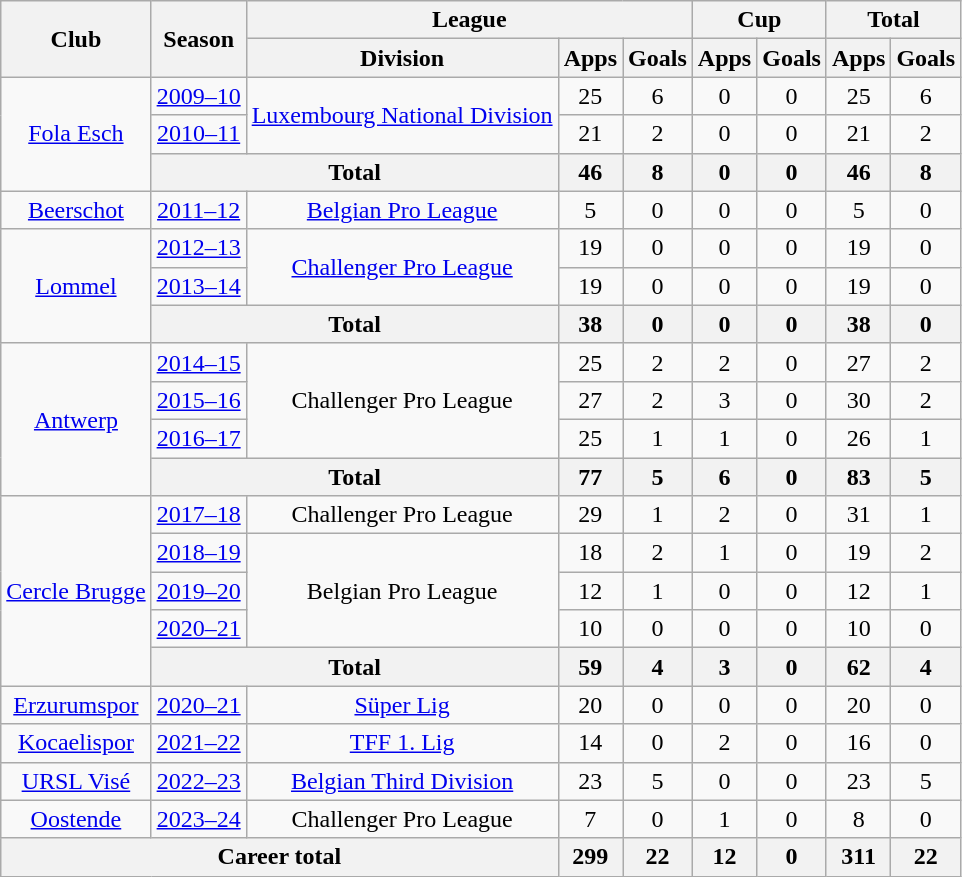<table class="wikitable", style="text-align:center">
<tr>
<th rowspan="2">Club</th>
<th rowspan="2">Season</th>
<th colspan="3">League</th>
<th colspan="2">Cup</th>
<th colspan="2">Total</th>
</tr>
<tr>
<th>Division</th>
<th>Apps</th>
<th>Goals</th>
<th>Apps</th>
<th>Goals</th>
<th>Apps</th>
<th>Goals</th>
</tr>
<tr>
<td rowspan="3"><a href='#'>Fola Esch</a></td>
<td><a href='#'>2009–10</a></td>
<td rowspan="2"><a href='#'>Luxembourg National Division</a></td>
<td>25</td>
<td>6</td>
<td>0</td>
<td>0</td>
<td>25</td>
<td>6</td>
</tr>
<tr>
<td><a href='#'>2010–11</a></td>
<td>21</td>
<td>2</td>
<td>0</td>
<td>0</td>
<td>21</td>
<td>2</td>
</tr>
<tr>
<th colspan="2">Total</th>
<th>46</th>
<th>8</th>
<th>0</th>
<th>0</th>
<th>46</th>
<th>8</th>
</tr>
<tr>
<td><a href='#'>Beerschot</a></td>
<td><a href='#'>2011–12</a></td>
<td><a href='#'>Belgian Pro League</a></td>
<td>5</td>
<td>0</td>
<td>0</td>
<td>0</td>
<td>5</td>
<td>0</td>
</tr>
<tr>
<td rowspan="3"><a href='#'>Lommel</a></td>
<td><a href='#'>2012–13</a></td>
<td rowspan="2"><a href='#'>Challenger Pro League</a></td>
<td>19</td>
<td>0</td>
<td>0</td>
<td>0</td>
<td>19</td>
<td>0</td>
</tr>
<tr>
<td><a href='#'>2013–14</a></td>
<td>19</td>
<td>0</td>
<td>0</td>
<td>0</td>
<td>19</td>
<td>0</td>
</tr>
<tr>
<th colspan="2">Total</th>
<th>38</th>
<th>0</th>
<th>0</th>
<th>0</th>
<th>38</th>
<th>0</th>
</tr>
<tr>
<td rowspan="4"><a href='#'>Antwerp</a></td>
<td><a href='#'>2014–15</a></td>
<td rowspan="3">Challenger Pro League</td>
<td>25</td>
<td>2</td>
<td>2</td>
<td>0</td>
<td>27</td>
<td>2</td>
</tr>
<tr>
<td><a href='#'>2015–16</a></td>
<td>27</td>
<td>2</td>
<td>3</td>
<td>0</td>
<td>30</td>
<td>2</td>
</tr>
<tr>
<td><a href='#'>2016–17</a></td>
<td>25</td>
<td>1</td>
<td>1</td>
<td>0</td>
<td>26</td>
<td>1</td>
</tr>
<tr>
<th colspan="2">Total</th>
<th>77</th>
<th>5</th>
<th>6</th>
<th>0</th>
<th>83</th>
<th>5</th>
</tr>
<tr>
<td rowspan="5"><a href='#'>Cercle Brugge</a></td>
<td><a href='#'>2017–18</a></td>
<td>Challenger Pro League</td>
<td>29</td>
<td>1</td>
<td>2</td>
<td>0</td>
<td>31</td>
<td>1</td>
</tr>
<tr>
<td><a href='#'>2018–19</a></td>
<td rowspan="3">Belgian Pro League</td>
<td>18</td>
<td>2</td>
<td>1</td>
<td>0</td>
<td>19</td>
<td>2</td>
</tr>
<tr>
<td><a href='#'>2019–20</a></td>
<td>12</td>
<td>1</td>
<td>0</td>
<td>0</td>
<td>12</td>
<td>1</td>
</tr>
<tr>
<td><a href='#'>2020–21</a></td>
<td>10</td>
<td>0</td>
<td>0</td>
<td>0</td>
<td>10</td>
<td>0</td>
</tr>
<tr>
<th colspan="2">Total</th>
<th>59</th>
<th>4</th>
<th>3</th>
<th>0</th>
<th>62</th>
<th>4</th>
</tr>
<tr>
<td><a href='#'>Erzurumspor</a></td>
<td><a href='#'>2020–21</a></td>
<td><a href='#'>Süper Lig</a></td>
<td>20</td>
<td>0</td>
<td>0</td>
<td>0</td>
<td>20</td>
<td>0</td>
</tr>
<tr>
<td><a href='#'>Kocaelispor</a></td>
<td><a href='#'>2021–22</a></td>
<td><a href='#'>TFF 1. Lig</a></td>
<td>14</td>
<td>0</td>
<td>2</td>
<td>0</td>
<td>16</td>
<td>0</td>
</tr>
<tr>
<td><a href='#'>URSL Visé</a></td>
<td><a href='#'>2022–23</a></td>
<td><a href='#'>Belgian Third Division</a></td>
<td>23</td>
<td>5</td>
<td>0</td>
<td>0</td>
<td>23</td>
<td>5</td>
</tr>
<tr>
<td><a href='#'>Oostende</a></td>
<td><a href='#'>2023–24</a></td>
<td>Challenger Pro League</td>
<td>7</td>
<td>0</td>
<td>1</td>
<td>0</td>
<td>8</td>
<td>0</td>
</tr>
<tr>
<th colspan="3">Career total</th>
<th>299</th>
<th>22</th>
<th>12</th>
<th>0</th>
<th>311</th>
<th>22</th>
</tr>
</table>
